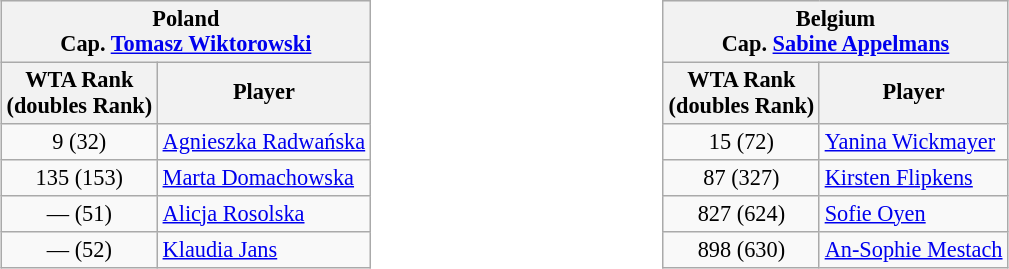<table width=70%>
<tr>
<td valign=top width=50%><br><table class=wikitable style="font-size:93%;">
<tr>
<th colspan=2>Poland <br>Cap. <a href='#'>Tomasz Wiktorowski</a></th>
</tr>
<tr>
<th>WTA Rank <br>(doubles Rank)</th>
<th>Player</th>
</tr>
<tr>
<td align=center>9 (32)</td>
<td><a href='#'>Agnieszka Radwańska</a></td>
</tr>
<tr>
<td align=center>135 (153)</td>
<td><a href='#'>Marta Domachowska</a></td>
</tr>
<tr>
<td align=center>— (51)</td>
<td><a href='#'>Alicja Rosolska</a></td>
</tr>
<tr>
<td align=center>— (52)</td>
<td><a href='#'>Klaudia Jans</a></td>
</tr>
</table>
</td>
<td valign=top width=50%><br><table class=wikitable style="font-size:93%;">
<tr>
<th colspan=2>Belgium <br>Cap. <a href='#'>Sabine Appelmans</a></th>
</tr>
<tr>
<th>WTA Rank <br>(doubles Rank)</th>
<th>Player</th>
</tr>
<tr>
<td align=center>15 (72)</td>
<td><a href='#'>Yanina Wickmayer</a></td>
</tr>
<tr>
<td align=center>87 (327)</td>
<td><a href='#'>Kirsten Flipkens</a></td>
</tr>
<tr>
<td align=center>827 (624)</td>
<td><a href='#'>Sofie Oyen</a></td>
</tr>
<tr>
<td align=center>898 (630)</td>
<td><a href='#'>An-Sophie Mestach</a></td>
</tr>
</table>
</td>
</tr>
</table>
